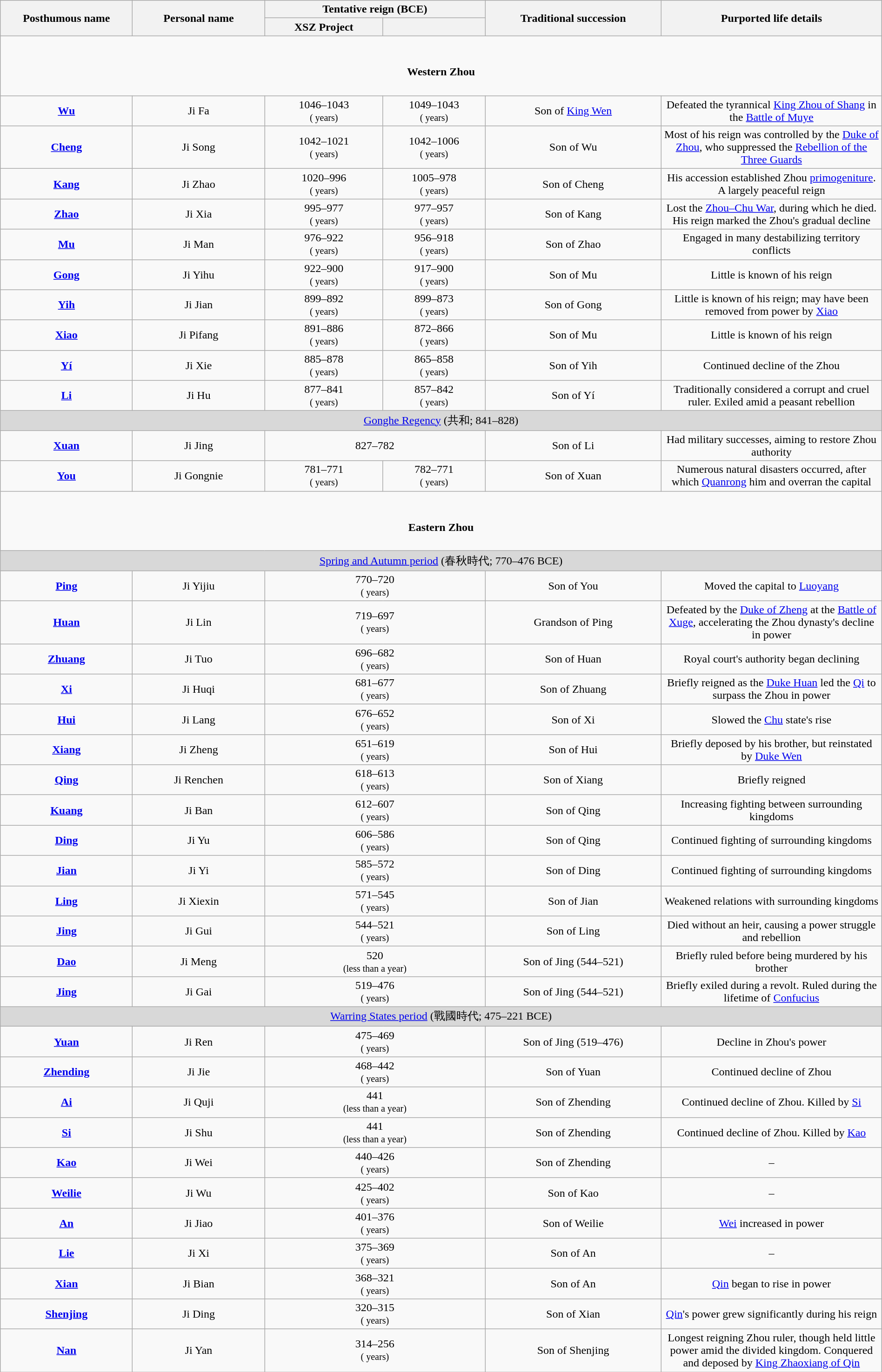<table class="wikitable plainrowheaders" style="text-align:center; width:100%;">
<tr>
<th scope="col" rowspan="2" width="15%">Posthumous name</th>
<th scope="col" rowspan="2" width="15%">Personal name</th>
<th scope="col" colspan="2" width="25%">Tentative reign (BCE)</th>
<th scope="col" rowspan="2" width="20%">Traditional succession</th>
<th scope="col" rowspan="2" width="25%">Purported life details</th>
</tr>
<tr>
<th>XSZ Project</th>
<th></th>
</tr>
<tr>
<td colspan="7"><br><h4>Western Zhou</h4></td>
</tr>
<tr>
<td><strong><a href='#'>Wu</a></strong><br></td>
<td>Ji Fa<br></td>
<td>1046–1043<br><small>( years)</small></td>
<td>1049–1043<br><small>( years)</small></td>
<td>Son of <a href='#'>King Wen</a></td>
<td>Defeated the tyrannical <a href='#'>King Zhou of Shang</a> in the <a href='#'>Battle of Muye</a></td>
</tr>
<tr>
<td><strong><a href='#'>Cheng</a></strong><br></td>
<td>Ji Song<br></td>
<td>1042–1021<br><small>( years)</small></td>
<td>1042–1006<br><small>( years)</small></td>
<td>Son of Wu</td>
<td>Most of his reign was controlled by the <a href='#'>Duke of Zhou</a>, who suppressed the <a href='#'>Rebellion of the Three Guards</a></td>
</tr>
<tr>
<td><strong><a href='#'>Kang</a></strong><br></td>
<td>Ji Zhao<br></td>
<td>1020–996<br><small>( years)</small></td>
<td>1005–978<br><small>( years)</small></td>
<td>Son of Cheng</td>
<td>His accession established Zhou <a href='#'>primogeniture</a>. A largely peaceful reign</td>
</tr>
<tr>
<td><strong><a href='#'>Zhao</a></strong><br></td>
<td>Ji Xia<br></td>
<td>995–977<br><small>( years)</small></td>
<td>977–957<br><small>( years)</small></td>
<td>Son of Kang</td>
<td>Lost the <a href='#'>Zhou–Chu War</a>, during which he died. His reign marked the Zhou's gradual decline</td>
</tr>
<tr>
<td><strong><a href='#'>Mu</a></strong><br></td>
<td>Ji Man<br></td>
<td>976–922<br><small>( years)</small></td>
<td>956–918<br><small>( years)</small></td>
<td>Son of Zhao</td>
<td>Engaged in many destabilizing territory conflicts</td>
</tr>
<tr>
<td><strong><a href='#'>Gong</a></strong><br></td>
<td>Ji Yihu<br></td>
<td>922–900<br><small>( years)</small></td>
<td>917–900<br><small>( years)</small></td>
<td>Son of Mu</td>
<td>Little is known of his reign</td>
</tr>
<tr>
<td><strong><a href='#'>Yih</a></strong><br></td>
<td>Ji Jian<br></td>
<td>899–892<br><small>( years)</small></td>
<td>899–873<br><small>( years)</small></td>
<td>Son of Gong</td>
<td>Little is known of his reign; may have been removed from power by <a href='#'>Xiao</a></td>
</tr>
<tr>
<td><strong><a href='#'>Xiao</a></strong><br></td>
<td>Ji Pifang<br></td>
<td>891–886<br><small>( years)</small></td>
<td>872–866<br><small>( years)</small></td>
<td>Son of Mu</td>
<td>Little is known of his reign</td>
</tr>
<tr>
<td><strong><a href='#'>Yí</a></strong><br></td>
<td>Ji Xie<br></td>
<td>885–878<br><small>( years)</small></td>
<td>865–858<br><small>( years)</small></td>
<td>Son of Yih</td>
<td>Continued decline of the Zhou</td>
</tr>
<tr>
<td><strong><a href='#'>Li</a></strong><br></td>
<td>Ji Hu<br></td>
<td>877–841<br><small>( years)</small></td>
<td>857–842<br><small>( years)</small></td>
<td>Son of Yí</td>
<td>Traditionally considered a corrupt and cruel ruler. Exiled amid a peasant rebellion</td>
</tr>
<tr>
<td colspan="7" style="background-color: #D8D8D8"><a href='#'>Gonghe Regency</a> (共和; 841–828)</td>
</tr>
<tr>
<td><strong><a href='#'>Xuan</a></strong><br></td>
<td>Ji Jing<br></td>
<td colspan="2">827–782</td>
<td>Son of Li</td>
<td>Had military successes, aiming to restore Zhou authority</td>
</tr>
<tr>
<td><strong><a href='#'>You</a></strong><br></td>
<td>Ji Gongnie<br></td>
<td>781–771<br><small>( years)</small></td>
<td>782–771<br><small>( years)</small></td>
<td>Son of Xuan</td>
<td>Numerous natural disasters occurred, after which <a href='#'>Quanrong</a> him and overran the capital</td>
</tr>
<tr>
<td colspan="7"><br><h4>Eastern Zhou</h4></td>
</tr>
<tr>
<td colspan="7" style="background-color: #D8D8D8"><a href='#'>Spring and Autumn period</a> (春秋時代; 770–476 BCE)</td>
</tr>
<tr>
<td><strong><a href='#'>Ping</a></strong><br></td>
<td>Ji Yijiu<br></td>
<td colspan="2">770–720<br><small>( years)</small></td>
<td>Son of You</td>
<td>Moved the capital to <a href='#'>Luoyang</a></td>
</tr>
<tr>
<td><strong><a href='#'>Huan</a></strong><br></td>
<td>Ji Lin<br></td>
<td colspan="2">719–697<br><small>( years)</small></td>
<td>Grandson of Ping</td>
<td>Defeated by the <a href='#'>Duke of Zheng</a> at the <a href='#'>Battle of Xuge</a>, accelerating the Zhou dynasty's decline in power</td>
</tr>
<tr>
<td><strong><a href='#'>Zhuang</a></strong><br></td>
<td>Ji Tuo<br></td>
<td colspan="2">696–682<br><small>( years)</small></td>
<td>Son of Huan</td>
<td>Royal court's authority began declining</td>
</tr>
<tr>
<td><strong><a href='#'>Xi</a></strong><br></td>
<td>Ji Huqi<br></td>
<td colspan="2">681–677<br><small>( years)</small></td>
<td>Son of Zhuang</td>
<td>Briefly reigned as the <a href='#'>Duke Huan</a> led the <a href='#'>Qi</a> to surpass the Zhou in power</td>
</tr>
<tr>
<td><strong><a href='#'>Hui</a></strong><br></td>
<td>Ji Lang<br></td>
<td colspan="2">676–652<br><small>( years)</small></td>
<td>Son of Xi</td>
<td>Slowed the <a href='#'>Chu</a> state's rise</td>
</tr>
<tr>
<td><strong><a href='#'>Xiang</a></strong><br></td>
<td>Ji Zheng<br></td>
<td colspan="2">651–619<br><small>( years)</small></td>
<td>Son of Hui</td>
<td>Briefly deposed by his brother, but reinstated by <a href='#'>Duke Wen</a></td>
</tr>
<tr>
<td><strong><a href='#'>Qing</a></strong><br></td>
<td>Ji Renchen<br></td>
<td colspan="2">618–613<br><small>( years)</small></td>
<td>Son of Xiang</td>
<td>Briefly reigned</td>
</tr>
<tr>
<td><strong><a href='#'>Kuang</a></strong><br></td>
<td>Ji Ban<br></td>
<td colspan="2">612–607<br><small>( years)</small></td>
<td>Son of Qing</td>
<td>Increasing fighting between surrounding kingdoms</td>
</tr>
<tr>
<td><strong><a href='#'>Ding</a></strong><br></td>
<td>Ji Yu<br></td>
<td colspan="2">606–586<br><small>( years)</small></td>
<td>Son of Qing</td>
<td>Continued fighting of surrounding kingdoms</td>
</tr>
<tr>
<td><strong><a href='#'>Jian</a></strong><br></td>
<td>Ji Yi<br></td>
<td colspan="2">585–572<br><small>( years)</small></td>
<td>Son of Ding</td>
<td>Continued fighting of surrounding kingdoms</td>
</tr>
<tr>
<td><strong><a href='#'>Ling</a></strong><br></td>
<td>Ji Xiexin<br></td>
<td colspan="2">571–545<br><small>( years)</small></td>
<td>Son of Jian</td>
<td>Weakened relations with surrounding kingdoms</td>
</tr>
<tr>
<td><strong><a href='#'>Jing</a></strong><br></td>
<td>Ji Gui<br></td>
<td colspan="2">544–521<br><small>( years)</small></td>
<td>Son of Ling</td>
<td>Died without an heir, causing a power struggle and rebellion</td>
</tr>
<tr>
<td><strong><a href='#'>Dao</a></strong><br></td>
<td>Ji Meng<br></td>
<td colspan="2">520<br><small>(less than a year)</small></td>
<td>Son of Jing (544–521)</td>
<td>Briefly ruled before being murdered by his brother</td>
</tr>
<tr>
<td><strong><a href='#'>Jing</a></strong><br></td>
<td>Ji Gai<br></td>
<td colspan="2">519–476<br><small>( years)</small></td>
<td>Son of Jing (544–521)</td>
<td>Briefly exiled during a revolt. Ruled during the lifetime of <a href='#'>Confucius</a></td>
</tr>
<tr>
<td colspan="7" style="background-color: #D8D8D8"><a href='#'>Warring States period</a> (戰國時代; 475–221 BCE)</td>
</tr>
<tr>
<td><strong><a href='#'>Yuan</a></strong><br></td>
<td>Ji Ren<br></td>
<td colspan="2">475–469<br><small>( years)</small></td>
<td>Son of Jing (519–476)</td>
<td>Decline in Zhou's power</td>
</tr>
<tr>
<td><strong><a href='#'>Zhending</a></strong><br></td>
<td>Ji Jie<br></td>
<td colspan="2">468–442<br><small>( years)</small></td>
<td>Son of Yuan</td>
<td>Continued decline of Zhou</td>
</tr>
<tr>
<td><strong><a href='#'>Ai</a></strong><br></td>
<td>Ji Quji<br></td>
<td colspan="2">441<br><small>(less than a year)</small></td>
<td>Son of Zhending</td>
<td>Continued decline of Zhou. Killed by <a href='#'>Si</a></td>
</tr>
<tr>
<td><strong><a href='#'>Si</a></strong><br></td>
<td>Ji Shu<br></td>
<td colspan="2">441<br><small>(less than a year)</small></td>
<td>Son of Zhending</td>
<td>Continued decline of Zhou. Killed by <a href='#'>Kao</a></td>
</tr>
<tr>
<td><strong><a href='#'>Kao</a></strong><br></td>
<td>Ji Wei<br></td>
<td colspan="2">440–426<br><small>( years)</small></td>
<td>Son of Zhending</td>
<td>–</td>
</tr>
<tr>
<td><strong><a href='#'>Weilie</a></strong><br></td>
<td>Ji Wu<br></td>
<td colspan="2">425–402<br><small>( years)</small></td>
<td>Son of Kao</td>
<td>–</td>
</tr>
<tr>
<td><strong><a href='#'>An</a></strong><br></td>
<td>Ji Jiao<br></td>
<td colspan="2">401–376<br><small>( years)</small></td>
<td>Son of Weilie</td>
<td><a href='#'>Wei</a> increased in power</td>
</tr>
<tr>
<td><strong><a href='#'>Lie</a></strong><br></td>
<td>Ji Xi<br></td>
<td colspan="2">375–369<br><small>( years)</small></td>
<td>Son of An</td>
<td>–</td>
</tr>
<tr>
<td><strong><a href='#'>Xian</a></strong><br></td>
<td>Ji Bian<br></td>
<td colspan="2">368–321<br><small>( years)</small></td>
<td>Son of An</td>
<td><a href='#'>Qin</a> began to rise in power</td>
</tr>
<tr>
<td><strong><a href='#'>Shenjing</a></strong><br></td>
<td>Ji Ding<br></td>
<td colspan="2">320–315<br><small>( years)</small></td>
<td>Son of Xian</td>
<td><a href='#'>Qin</a>'s power grew significantly during his reign</td>
</tr>
<tr>
<td><strong><a href='#'>Nan</a></strong><br></td>
<td>Ji Yan<br></td>
<td colspan="2">314–256<br><small>( years)</small></td>
<td>Son of Shenjing</td>
<td>Longest reigning Zhou ruler, though held little power amid the divided kingdom. Conquered and deposed by <a href='#'>King Zhaoxiang of Qin</a></td>
</tr>
</table>
